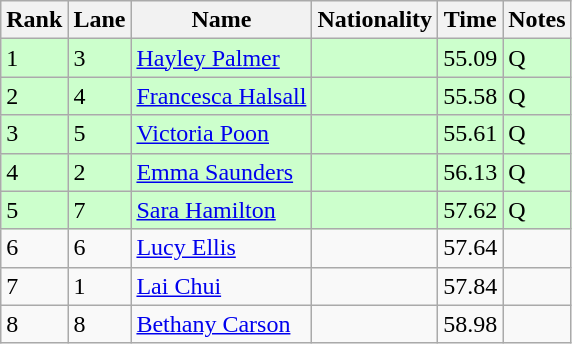<table class="wikitable">
<tr>
<th>Rank</th>
<th>Lane</th>
<th>Name</th>
<th>Nationality</th>
<th>Time</th>
<th>Notes</th>
</tr>
<tr bgcolor=ccffcc>
<td>1</td>
<td>3</td>
<td><a href='#'>Hayley Palmer</a></td>
<td></td>
<td>55.09</td>
<td>Q</td>
</tr>
<tr bgcolor=ccffcc>
<td>2</td>
<td>4</td>
<td><a href='#'>Francesca Halsall</a></td>
<td></td>
<td>55.58</td>
<td>Q</td>
</tr>
<tr bgcolor=ccffcc>
<td>3</td>
<td>5</td>
<td><a href='#'>Victoria Poon</a></td>
<td></td>
<td>55.61</td>
<td>Q</td>
</tr>
<tr bgcolor=ccffcc>
<td>4</td>
<td>2</td>
<td><a href='#'>Emma Saunders</a></td>
<td></td>
<td>56.13</td>
<td>Q</td>
</tr>
<tr bgcolor=ccffcc>
<td>5</td>
<td>7</td>
<td><a href='#'>Sara Hamilton</a></td>
<td></td>
<td>57.62</td>
<td>Q</td>
</tr>
<tr>
<td>6</td>
<td>6</td>
<td><a href='#'>Lucy Ellis</a></td>
<td></td>
<td>57.64</td>
<td></td>
</tr>
<tr>
<td>7</td>
<td>1</td>
<td><a href='#'>Lai Chui</a></td>
<td></td>
<td>57.84</td>
<td></td>
</tr>
<tr>
<td>8</td>
<td>8</td>
<td><a href='#'>Bethany Carson</a></td>
<td></td>
<td>58.98</td>
<td></td>
</tr>
</table>
